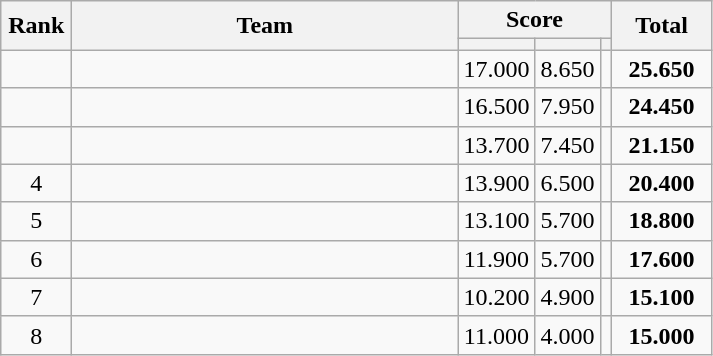<table class=wikitable style="text-align:center">
<tr>
<th width="40" rowspan="2">Rank</th>
<th width="250" rowspan="2">Team</th>
<th width="60" colspan="3">Score</th>
<th width="60" rowspan="2">Total</th>
</tr>
<tr>
<th></th>
<th></th>
<th></th>
</tr>
<tr>
<td></td>
<td align="left"></td>
<td>17.000</td>
<td>8.650</td>
<td></td>
<td><strong>25.650</strong></td>
</tr>
<tr>
<td></td>
<td align="left"></td>
<td>16.500</td>
<td>7.950</td>
<td></td>
<td><strong>24.450</strong></td>
</tr>
<tr>
<td></td>
<td align="left"></td>
<td>13.700</td>
<td>7.450</td>
<td></td>
<td><strong>21.150</strong></td>
</tr>
<tr>
<td>4</td>
<td align="left"></td>
<td>13.900</td>
<td>6.500</td>
<td></td>
<td><strong>20.400</strong></td>
</tr>
<tr>
<td>5</td>
<td align="left"></td>
<td>13.100</td>
<td>5.700</td>
<td></td>
<td><strong>18.800</strong></td>
</tr>
<tr>
<td>6</td>
<td align="left"></td>
<td>11.900</td>
<td>5.700</td>
<td></td>
<td><strong>17.600</strong></td>
</tr>
<tr>
<td>7</td>
<td align="left"></td>
<td>10.200</td>
<td>4.900</td>
<td></td>
<td><strong>15.100</strong></td>
</tr>
<tr>
<td>8</td>
<td align="left"></td>
<td>11.000</td>
<td>4.000</td>
<td></td>
<td><strong>15.000</strong></td>
</tr>
</table>
